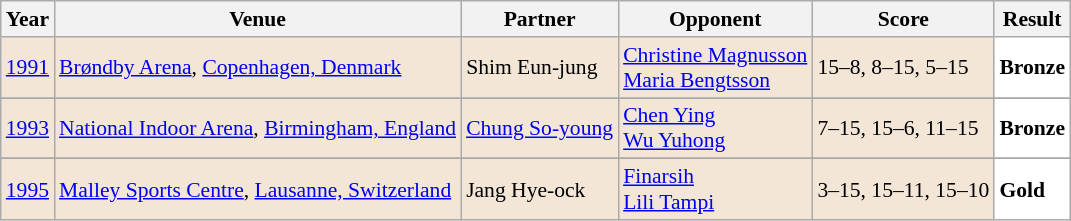<table class="sortable wikitable" style="font-size: 90%;">
<tr>
<th>Year</th>
<th>Venue</th>
<th>Partner</th>
<th>Opponent</th>
<th>Score</th>
<th>Result</th>
</tr>
<tr style="background:#F3E6D7">
<td align="center"><a href='#'>1991</a></td>
<td align="left"><a href='#'>Brøndby Arena</a>, <a href='#'>Copenhagen, Denmark</a></td>
<td align="left"> Shim Eun-jung</td>
<td align="left"> <a href='#'>Christine Magnusson</a> <br>  <a href='#'>Maria Bengtsson</a></td>
<td align="left">15–8, 8–15, 5–15</td>
<td style="text-align:left; background: white">  <strong>Bronze</strong></td>
</tr>
<tr>
</tr>
<tr style="background:#F3E6D7">
<td align="center"><a href='#'>1993</a></td>
<td align="left"><a href='#'>National Indoor Arena</a>, <a href='#'>Birmingham, England</a></td>
<td align="left"> <a href='#'>Chung So-young</a></td>
<td align="left"> <a href='#'>Chen Ying</a> <br>  <a href='#'>Wu Yuhong</a></td>
<td align="left">7–15, 15–6, 11–15</td>
<td style="text-align:left; background: white">  <strong>Bronze</strong></td>
</tr>
<tr>
</tr>
<tr style="background:#F3E6D7">
<td align="center"><a href='#'>1995</a></td>
<td align="left"><a href='#'>Malley Sports Centre</a>, <a href='#'>Lausanne, Switzerland</a></td>
<td align="left"> Jang Hye-ock</td>
<td align="left"> <a href='#'>Finarsih</a> <br>  <a href='#'>Lili Tampi</a></td>
<td align="left">3–15, 15–11, 15–10</td>
<td style="text-align:left; background:white"> <strong>Gold</strong></td>
</tr>
</table>
